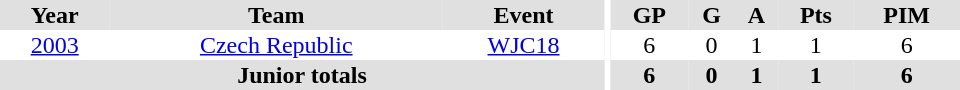<table border="0" cellpadding="1" cellspacing="0" ID="Table3" style="text-align:center; width:40em">
<tr ALIGN="center" bgcolor="#e0e0e0">
<th>Year</th>
<th>Team</th>
<th>Event</th>
<th rowspan="99" bgcolor="#ffffff"></th>
<th>GP</th>
<th>G</th>
<th>A</th>
<th>Pts</th>
<th>PIM</th>
</tr>
<tr>
<td><a href='#'>2003</a></td>
<td><a href='#'>Czech Republic</a></td>
<td><a href='#'>WJC18</a></td>
<td>6</td>
<td>0</td>
<td>1</td>
<td>1</td>
<td>6</td>
</tr>
<tr bgcolor="#e0e0e0">
<th colspan="3">Junior totals</th>
<th>6</th>
<th>0</th>
<th>1</th>
<th>1</th>
<th>6</th>
</tr>
</table>
